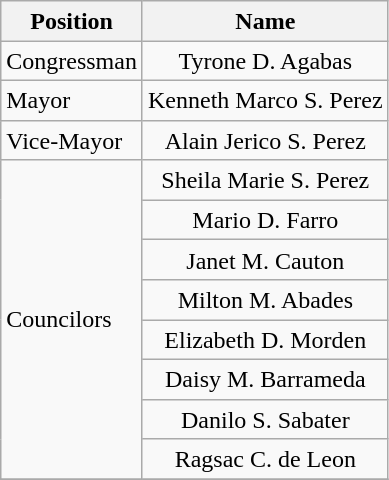<table class="wikitable" style="line-height:1.20em; font-size:100%;">
<tr>
<th>Position</th>
<th>Name</th>
</tr>
<tr>
<td>Congressman</td>
<td style="text-align:center;">Tyrone D. Agabas</td>
</tr>
<tr>
<td>Mayor</td>
<td style="text-align:center;">Kenneth Marco S. Perez</td>
</tr>
<tr>
<td>Vice-Mayor</td>
<td style="text-align:center;">Alain Jerico S. Perez</td>
</tr>
<tr>
<td rowspan=8>Councilors</td>
<td style="text-align:center;">Sheila Marie S. Perez</td>
</tr>
<tr>
<td style="text-align:center;">Mario D. Farro</td>
</tr>
<tr>
<td style="text-align:center;">Janet M. Cauton</td>
</tr>
<tr>
<td style="text-align:center;">Milton M. Abades</td>
</tr>
<tr>
<td style="text-align:center;">Elizabeth D. Morden</td>
</tr>
<tr>
<td style="text-align:center;">Daisy M. Barrameda</td>
</tr>
<tr>
<td style="text-align:center;">Danilo S. Sabater</td>
</tr>
<tr>
<td style="text-align:center;">Ragsac C. de Leon</td>
</tr>
<tr>
</tr>
</table>
